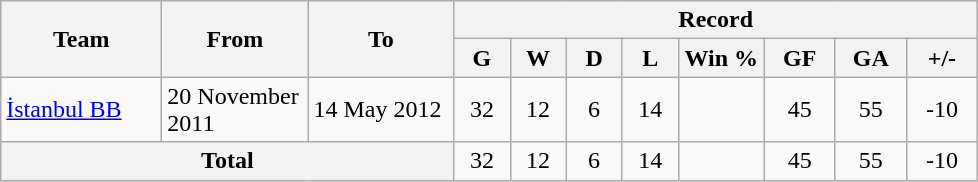<table class="wikitable" style="text-align: center">
<tr>
<th rowspan=2! width=100>Team</th>
<th rowspan=2! width=90>From</th>
<th rowspan=2! width=90>To</th>
<th colspan=8>Record</th>
</tr>
<tr>
<th width=30>G</th>
<th width=30>W</th>
<th width=30>D</th>
<th width=30>L</th>
<th width=50>Win %</th>
<th width=40>GF</th>
<th width=40>GA</th>
<th width=40>+/-</th>
</tr>
<tr>
<td align=left><a href='#'>İstanbul BB</a></td>
<td align=left>20 November 2011</td>
<td align=left>14 May 2012</td>
<td>32</td>
<td>12</td>
<td>6</td>
<td>14</td>
<td></td>
<td>45</td>
<td>55</td>
<td>-10</td>
</tr>
<tr>
<th colspan=3 style="text-align:center; vertical-align:middle;">Total</th>
<td>32</td>
<td>12</td>
<td>6</td>
<td>14</td>
<td></td>
<td>45</td>
<td>55</td>
<td>-10</td>
</tr>
</table>
